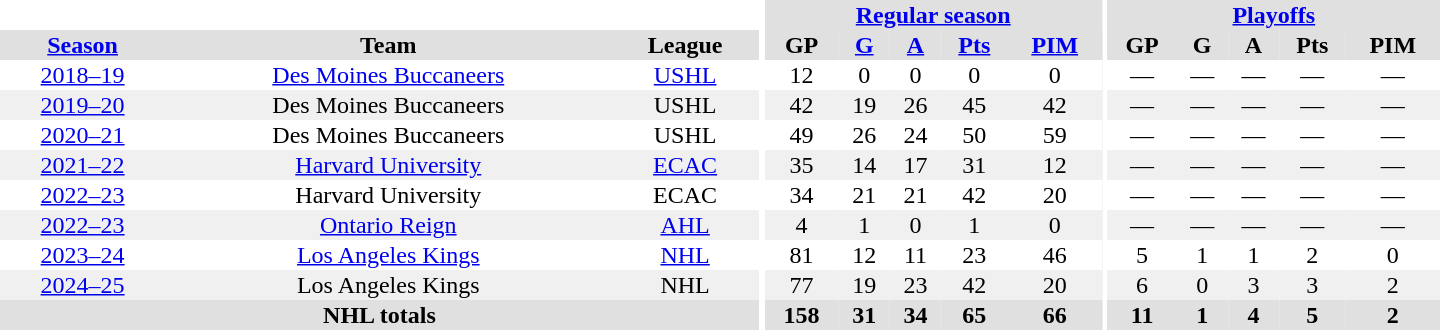<table border="0" cellpadding="1" cellspacing="0" style="text-align:center; width:60em;">
<tr bgcolor="#e0e0e0">
<th colspan="3" bgcolor="#ffffff"></th>
<th rowspan="101" bgcolor="#ffffff"></th>
<th colspan="5"><a href='#'>Regular season</a></th>
<th rowspan="101" bgcolor="#ffffff"></th>
<th colspan="5"><a href='#'>Playoffs</a></th>
</tr>
<tr bgcolor="#e0e0e0">
<th><a href='#'>Season</a></th>
<th>Team</th>
<th>League</th>
<th>GP</th>
<th><a href='#'>G</a></th>
<th><a href='#'>A</a></th>
<th><a href='#'>Pts</a></th>
<th><a href='#'>PIM</a></th>
<th>GP</th>
<th>G</th>
<th>A</th>
<th>Pts</th>
<th>PIM</th>
</tr>
<tr>
<td><a href='#'>2018–19</a></td>
<td><a href='#'>Des Moines Buccaneers</a></td>
<td><a href='#'>USHL</a></td>
<td>12</td>
<td>0</td>
<td>0</td>
<td>0</td>
<td>0</td>
<td>—</td>
<td>—</td>
<td>—</td>
<td>—</td>
<td>—</td>
</tr>
<tr bgcolor="#f0f0f0">
<td><a href='#'>2019–20</a></td>
<td>Des Moines Buccaneers</td>
<td>USHL</td>
<td>42</td>
<td>19</td>
<td>26</td>
<td>45</td>
<td>42</td>
<td>—</td>
<td>—</td>
<td>—</td>
<td>—</td>
<td>—</td>
</tr>
<tr>
<td><a href='#'>2020–21</a></td>
<td>Des Moines Buccaneers</td>
<td>USHL</td>
<td>49</td>
<td>26</td>
<td>24</td>
<td>50</td>
<td>59</td>
<td>—</td>
<td>—</td>
<td>—</td>
<td>—</td>
<td>—</td>
</tr>
<tr bgcolor="#f0f0f0">
<td><a href='#'>2021–22</a></td>
<td><a href='#'>Harvard University</a></td>
<td><a href='#'>ECAC</a></td>
<td>35</td>
<td>14</td>
<td>17</td>
<td>31</td>
<td>12</td>
<td>—</td>
<td>—</td>
<td>—</td>
<td>—</td>
<td>—</td>
</tr>
<tr>
<td><a href='#'>2022–23</a></td>
<td>Harvard University</td>
<td>ECAC</td>
<td>34</td>
<td>21</td>
<td>21</td>
<td>42</td>
<td>20</td>
<td>—</td>
<td>—</td>
<td>—</td>
<td>—</td>
<td>—</td>
</tr>
<tr bgcolor="#f0f0f0">
<td><a href='#'>2022–23</a></td>
<td><a href='#'>Ontario Reign</a></td>
<td><a href='#'>AHL</a></td>
<td>4</td>
<td>1</td>
<td>0</td>
<td>1</td>
<td>0</td>
<td>—</td>
<td>—</td>
<td>—</td>
<td>—</td>
<td>—</td>
</tr>
<tr>
<td><a href='#'>2023–24</a></td>
<td><a href='#'>Los Angeles Kings</a></td>
<td><a href='#'>NHL</a></td>
<td>81</td>
<td>12</td>
<td>11</td>
<td>23</td>
<td>46</td>
<td>5</td>
<td>1</td>
<td>1</td>
<td>2</td>
<td>0</td>
</tr>
<tr bgcolor="#f0f0f0">
<td><a href='#'>2024–25</a></td>
<td>Los Angeles Kings</td>
<td>NHL</td>
<td>77</td>
<td>19</td>
<td>23</td>
<td>42</td>
<td>20</td>
<td>6</td>
<td>0</td>
<td>3</td>
<td>3</td>
<td>2</td>
</tr>
<tr bgcolor="#e0e0e0">
<th colspan="3">NHL totals</th>
<th>158</th>
<th>31</th>
<th>34</th>
<th>65</th>
<th>66</th>
<th>11</th>
<th>1</th>
<th>4</th>
<th>5</th>
<th>2</th>
</tr>
</table>
